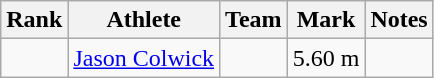<table class="wikitable sortable">
<tr>
<th>Rank</th>
<th>Athlete</th>
<th>Team</th>
<th>Mark</th>
<th>Notes</th>
</tr>
<tr>
<td align=center></td>
<td><a href='#'>Jason Colwick</a></td>
<td></td>
<td>5.60 m</td>
<td></td>
</tr>
</table>
